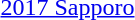<table>
<tr>
<td><a href='#'>2017 Sapporo</a></td>
<td></td>
<td></td>
<td></td>
</tr>
</table>
